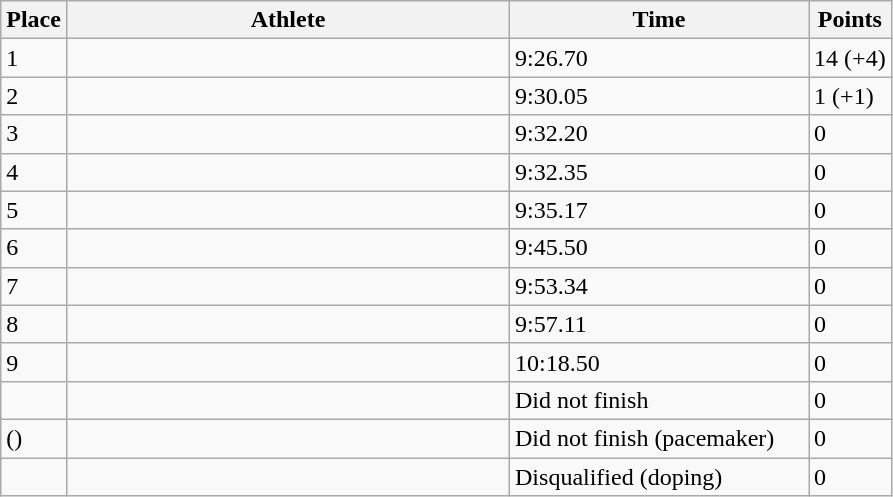<table class="wikitable sortable">
<tr>
<th>Place</th>
<th style="width:18em">Athlete</th>
<th style="width:12em">Time</th>
<th>Points</th>
</tr>
<tr>
<td>1</td>
<td></td>
<td>9:26.70</td>
<td>14 (+4)</td>
</tr>
<tr>
<td>2</td>
<td></td>
<td>9:30.05</td>
<td>1 (+1)</td>
</tr>
<tr>
<td>3</td>
<td></td>
<td>9:32.20</td>
<td>0</td>
</tr>
<tr>
<td>4</td>
<td></td>
<td>9:32.35 </td>
<td>0</td>
</tr>
<tr>
<td>5</td>
<td></td>
<td>9:35.17 </td>
<td>0</td>
</tr>
<tr>
<td>6</td>
<td></td>
<td>9:45.50</td>
<td>0</td>
</tr>
<tr>
<td>7</td>
<td></td>
<td>9:53.34</td>
<td>0</td>
</tr>
<tr>
<td>8</td>
<td></td>
<td>9:57.11 </td>
<td>0</td>
</tr>
<tr>
<td>9</td>
<td></td>
<td>10:18.50</td>
<td>0</td>
</tr>
<tr>
<td data-sort-value="10"></td>
<td></td>
<td>Did not finish</td>
<td>0</td>
</tr>
<tr>
<td data-sort-value="11"> ()</td>
<td></td>
<td>Did not finish (pacemaker)</td>
<td>0</td>
</tr>
<tr>
<td data-sort-value="12"></td>
<td></td>
<td>Disqualified (doping)</td>
<td>0</td>
</tr>
</table>
